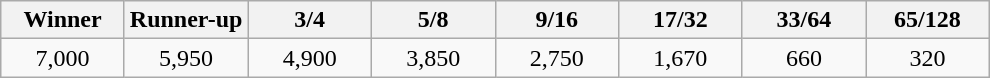<table class="wikitable" style="text-align:center">
<tr>
<th width="75">Winner</th>
<th width="75">Runner-up</th>
<th width="75">3/4</th>
<th width="75">5/8</th>
<th width="75">9/16</th>
<th width="75">17/32</th>
<th width="75">33/64</th>
<th width="75">65/128</th>
</tr>
<tr>
<td>7,000</td>
<td>5,950</td>
<td>4,900</td>
<td>3,850</td>
<td>2,750</td>
<td>1,670</td>
<td>660</td>
<td>320</td>
</tr>
</table>
